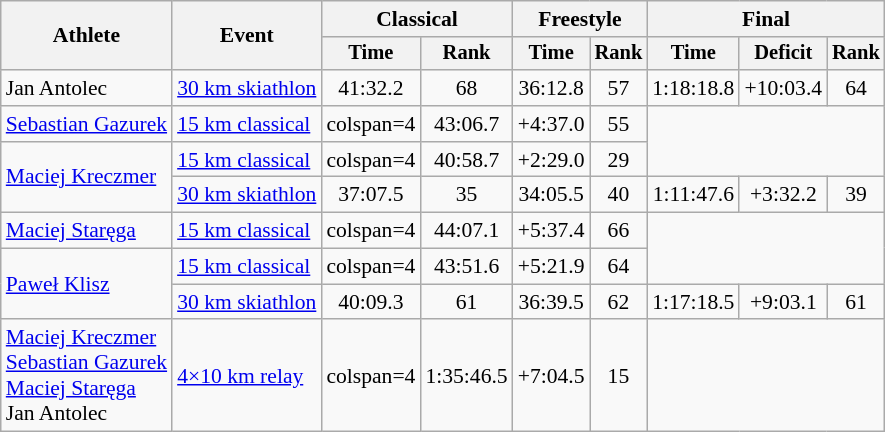<table class="wikitable" style="font-size:90%">
<tr>
<th rowspan=2>Athlete</th>
<th rowspan=2>Event</th>
<th colspan=2>Classical</th>
<th colspan=2>Freestyle</th>
<th colspan=3>Final</th>
</tr>
<tr style="font-size: 95%">
<th>Time</th>
<th>Rank</th>
<th>Time</th>
<th>Rank</th>
<th>Time</th>
<th>Deficit</th>
<th>Rank</th>
</tr>
<tr align=center>
<td align=left>Jan Antolec</td>
<td align=left><a href='#'>30 km skiathlon</a></td>
<td>41:32.2</td>
<td>68</td>
<td>36:12.8</td>
<td>57</td>
<td>1:18:18.8</td>
<td>+10:03.4</td>
<td>64</td>
</tr>
<tr align=center>
<td align=left><a href='#'>Sebastian Gazurek</a></td>
<td align=left><a href='#'>15 km classical</a></td>
<td>colspan=4 </td>
<td>43:06.7</td>
<td>+4:37.0</td>
<td>55</td>
</tr>
<tr align=center>
<td align=left rowspan=2><a href='#'>Maciej Kreczmer</a></td>
<td align=left><a href='#'>15 km classical</a></td>
<td>colspan=4 </td>
<td>40:58.7</td>
<td>+2:29.0</td>
<td>29</td>
</tr>
<tr align=center>
<td align=left><a href='#'>30 km skiathlon</a></td>
<td>37:07.5</td>
<td>35</td>
<td>34:05.5</td>
<td>40</td>
<td>1:11:47.6</td>
<td>+3:32.2</td>
<td>39</td>
</tr>
<tr align=center>
<td align=left><a href='#'>Maciej Staręga</a></td>
<td align=left><a href='#'>15 km classical</a></td>
<td>colspan=4 </td>
<td>44:07.1</td>
<td>+5:37.4</td>
<td>66</td>
</tr>
<tr align=center>
<td align=left rowspan=2><a href='#'>Paweł Klisz</a></td>
<td align=left><a href='#'>15 km classical</a></td>
<td>colspan=4 </td>
<td>43:51.6</td>
<td>+5:21.9</td>
<td>64</td>
</tr>
<tr align=center>
<td align=left><a href='#'>30 km skiathlon</a></td>
<td>40:09.3</td>
<td>61</td>
<td>36:39.5</td>
<td>62</td>
<td>1:17:18.5</td>
<td>+9:03.1</td>
<td>61</td>
</tr>
<tr align=center>
<td align=left><a href='#'>Maciej Kreczmer</a><br><a href='#'>Sebastian Gazurek</a><br><a href='#'>Maciej Staręga</a><br>Jan Antolec</td>
<td align=left><a href='#'>4×10 km relay</a></td>
<td>colspan=4 </td>
<td>1:35:46.5</td>
<td>+7:04.5</td>
<td>15</td>
</tr>
</table>
